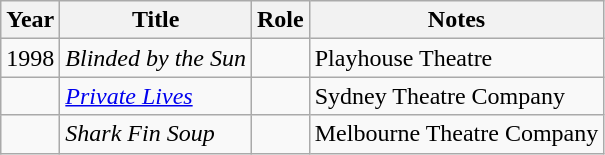<table class="wikitable sortable">
<tr>
<th>Year</th>
<th>Title</th>
<th>Role</th>
<th class="unsortable">Notes</th>
</tr>
<tr>
<td>1998</td>
<td><em>Blinded by the Sun</em></td>
<td></td>
<td>Playhouse Theatre</td>
</tr>
<tr>
<td></td>
<td><em><a href='#'>Private Lives</a></em></td>
<td></td>
<td>Sydney Theatre Company</td>
</tr>
<tr>
<td></td>
<td><em>Shark Fin Soup</em></td>
<td></td>
<td>Melbourne Theatre Company</td>
</tr>
</table>
